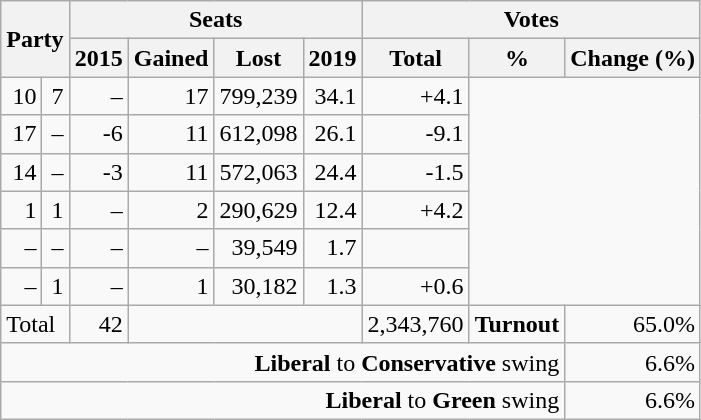<table class="wikitable" style="text-align:right;">
<tr>
<th colspan="2" rowspan="2">Party</th>
<th colspan="4">Seats</th>
<th colspan="3">Votes</th>
</tr>
<tr>
<th>2015</th>
<th>Gained</th>
<th>Lost</th>
<th>2019</th>
<th>Total</th>
<th>%</th>
<th>Change (%)</th>
</tr>
<tr>
<td>10</td>
<td>7</td>
<td>–</td>
<td>17</td>
<td>799,239</td>
<td>34.1</td>
<td>+4.1</td>
</tr>
<tr>
<td>17</td>
<td>–</td>
<td>-6</td>
<td>11</td>
<td>612,098</td>
<td>26.1</td>
<td>-9.1</td>
</tr>
<tr>
<td>14</td>
<td>–</td>
<td>-3</td>
<td>11</td>
<td>572,063</td>
<td>24.4</td>
<td>-1.5</td>
</tr>
<tr>
<td>1</td>
<td>1</td>
<td>–</td>
<td>2</td>
<td>290,629</td>
<td>12.4</td>
<td>+4.2</td>
</tr>
<tr>
<td>–</td>
<td>–</td>
<td>–</td>
<td>–</td>
<td>39,549</td>
<td>1.7</td>
<td></td>
</tr>
<tr>
<td>–</td>
<td>1</td>
<td>–</td>
<td>1</td>
<td>30,182</td>
<td>1.3</td>
<td>+0.6</td>
</tr>
<tr>
<td colspan="2" style="text-align: left;">Total</td>
<td>42</td>
<td colspan="3"></td>
<td>2,343,760</td>
<td style="text-align: left;"><strong>Turnout</strong></td>
<td>65.0%</td>
</tr>
<tr>
<td colspan="8"><strong>Liberal</strong> to <strong>Conservative</strong> swing</td>
<td>6.6%</td>
</tr>
<tr>
<td colspan="8"><strong>Liberal</strong> to <strong>Green</strong> swing</td>
<td>6.6%</td>
</tr>
</table>
